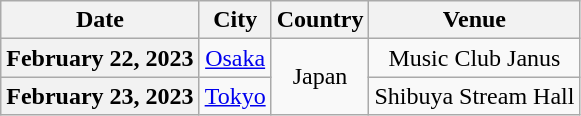<table class="wikitable plainrowheaders" style="text-align:center">
<tr>
<th scope="col">Date</th>
<th scope="col">City</th>
<th scope="col">Country</th>
<th scope="col">Venue</th>
</tr>
<tr>
<th scope="row">February 22, 2023</th>
<td><a href='#'>Osaka</a></td>
<td rowspan="2">Japan</td>
<td>Music Club Janus</td>
</tr>
<tr>
<th scope="row">February 23, 2023</th>
<td><a href='#'>Tokyo</a></td>
<td>Shibuya Stream Hall</td>
</tr>
</table>
